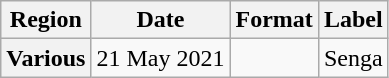<table class="wikitable plainrowheaders">
<tr>
<th scope="col">Region</th>
<th scope="col">Date</th>
<th scope="col">Format</th>
<th scope="col">Label</th>
</tr>
<tr>
<th scope="row">Various</th>
<td>21 May 2021</td>
<td></td>
<td>Senga</td>
</tr>
</table>
